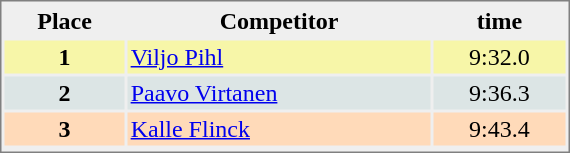<table style="border-style:solid;border-width:1px;border-color:#808080;background-color:#EFEFEF" cellspacing="2" cellpadding="2" width="380px">
<tr bgcolor="#EFEFEF">
<th align=center>Place</th>
<th align=center>Competitor</th>
<th align=center>time</th>
</tr>
<tr align="center" valign="top" bgcolor="#F7F6A8">
<th>1</th>
<td align="left"> <a href='#'>Viljo Pihl</a></td>
<td align="center">9:32.0</td>
</tr>
<tr align="center" valign="top" bgcolor="#DCE5E5">
<th>2</th>
<td align="left"> <a href='#'>Paavo Virtanen</a></td>
<td align="center">9:36.3</td>
</tr>
<tr align="center" valign="top" bgcolor="#FFDAB9">
<th>3</th>
<td align="left"> <a href='#'>Kalle Flinck</a></td>
<td align="center">9:43.4</td>
</tr>
<tr align="center" valign="top" bgcolor="#FFFFFF">
</tr>
</table>
